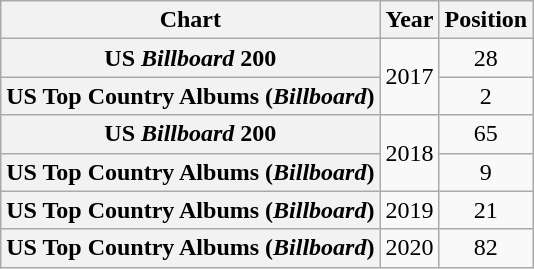<table class="wikitable plainrowheaders" style="text-align:center">
<tr>
<th scope="col">Chart</th>
<th scope="col">Year</th>
<th scope="col">Position</th>
</tr>
<tr>
<th scope="row">US <em>Billboard</em> 200</th>
<td rowspan="2">2017</td>
<td>28</td>
</tr>
<tr>
<th scope="row">US Top Country Albums (<em>Billboard</em>)</th>
<td>2</td>
</tr>
<tr>
<th scope="row">US <em>Billboard</em> 200</th>
<td rowspan="2">2018</td>
<td>65</td>
</tr>
<tr>
<th scope="row">US Top Country Albums (<em>Billboard</em>)</th>
<td>9</td>
</tr>
<tr>
<th scope="row">US Top Country Albums (<em>Billboard</em>)</th>
<td>2019</td>
<td>21</td>
</tr>
<tr>
<th scope="row">US Top Country Albums (<em>Billboard</em>)</th>
<td>2020</td>
<td>82</td>
</tr>
</table>
